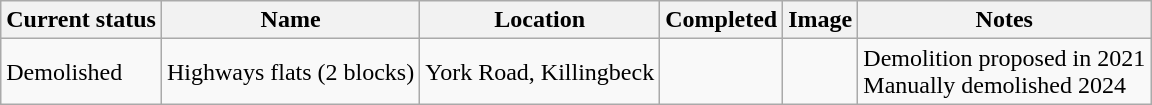<table class="wikitable sortable">
<tr>
<th>Current status</th>
<th>Name</th>
<th>Location</th>
<th>Completed</th>
<th class="unsortable">Image</th>
<th class="unsortable">Notes</th>
</tr>
<tr>
<td>Demolished</td>
<td>Highways flats (2 blocks)</td>
<td>York Road, Killingbeck</td>
<td></td>
<td></td>
<td>Demolition proposed in 2021<br>Manually demolished 2024</td>
</tr>
</table>
